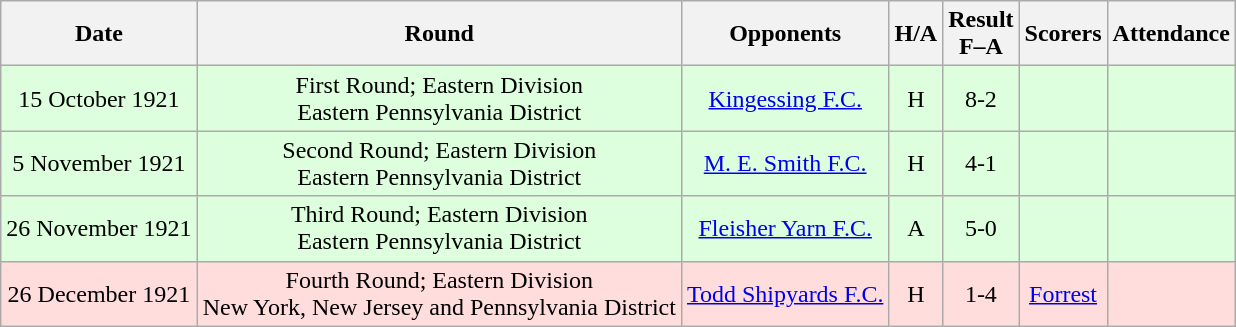<table class="wikitable" style="text-align:center">
<tr>
<th>Date</th>
<th>Round</th>
<th>Opponents</th>
<th>H/A</th>
<th>Result<br>F–A</th>
<th>Scorers</th>
<th>Attendance</th>
</tr>
<tr bgcolor="#ddffdd">
<td>15 October 1921</td>
<td>First Round; Eastern Division<br>Eastern Pennsylvania District</td>
<td><a href='#'>Kingessing F.C.</a></td>
<td>H</td>
<td>8-2</td>
<td></td>
<td></td>
</tr>
<tr bgcolor="#ddffdd">
<td>5 November 1921</td>
<td>Second Round; Eastern Division<br>Eastern Pennsylvania District</td>
<td><a href='#'>M. E. Smith F.C.</a></td>
<td>H</td>
<td>4-1</td>
<td></td>
<td></td>
</tr>
<tr bgcolor="#ddffdd">
<td>26 November 1921</td>
<td>Third Round; Eastern Division<br>Eastern Pennsylvania District</td>
<td><a href='#'>Fleisher Yarn F.C.</a></td>
<td>A</td>
<td>5-0</td>
<td></td>
<td></td>
</tr>
<tr bgcolor="#ffdddd">
<td>26 December 1921</td>
<td>Fourth Round; Eastern Division<br>New York, New Jersey and Pennsylvania District</td>
<td><a href='#'>Todd Shipyards F.C.</a></td>
<td>H</td>
<td>1-4</td>
<td><a href='#'>Forrest</a></td>
<td></td>
</tr>
</table>
